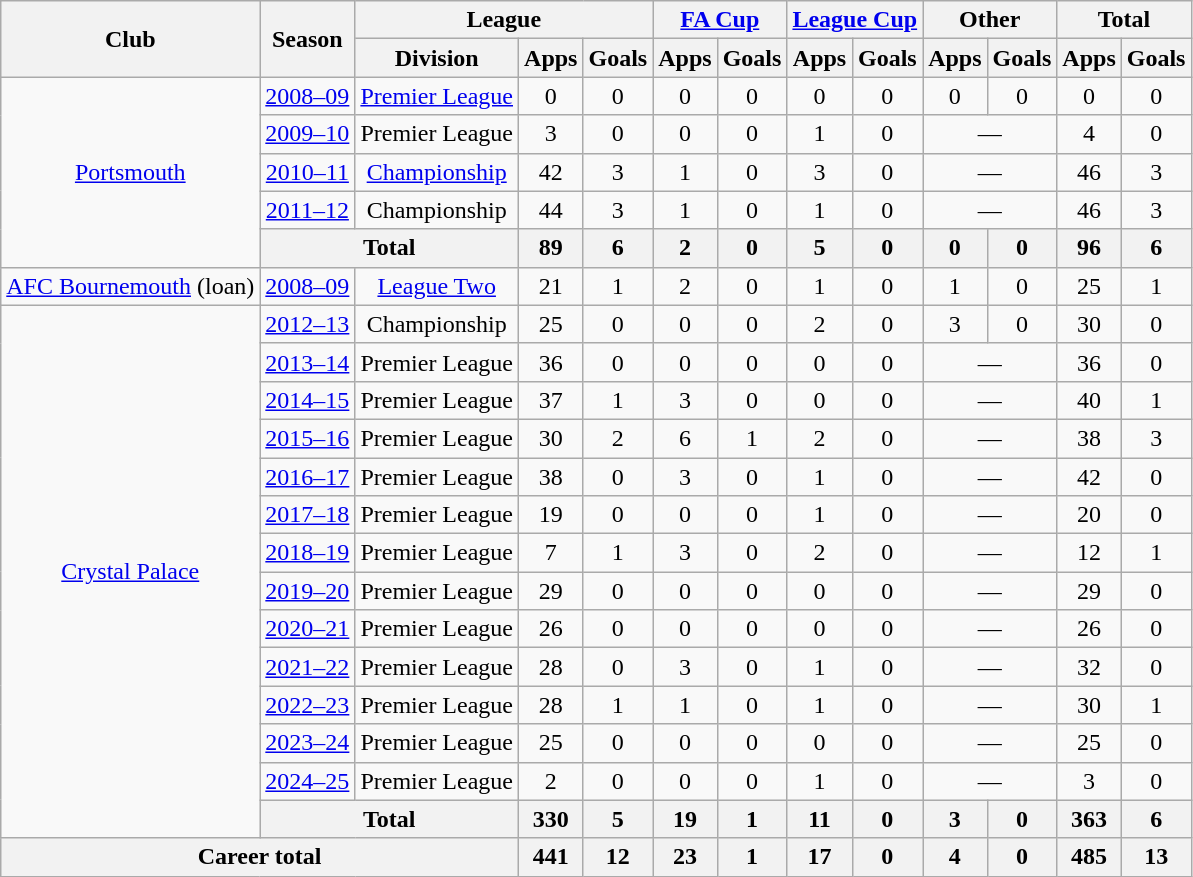<table class="wikitable" style="text-align: center">
<tr>
<th rowspan=2>Club</th>
<th rowspan=2>Season</th>
<th colspan=3>League</th>
<th colspan=2><a href='#'>FA Cup</a></th>
<th colspan=2><a href='#'>League Cup</a></th>
<th colspan=2>Other</th>
<th colspan=2>Total</th>
</tr>
<tr>
<th>Division</th>
<th>Apps</th>
<th>Goals</th>
<th>Apps</th>
<th>Goals</th>
<th>Apps</th>
<th>Goals</th>
<th>Apps</th>
<th>Goals</th>
<th>Apps</th>
<th>Goals</th>
</tr>
<tr>
<td rowspan="5"><a href='#'>Portsmouth</a></td>
<td><a href='#'>2008–09</a></td>
<td><a href='#'>Premier League</a></td>
<td>0</td>
<td>0</td>
<td>0</td>
<td>0</td>
<td>0</td>
<td>0</td>
<td>0</td>
<td>0</td>
<td>0</td>
<td>0</td>
</tr>
<tr>
<td><a href='#'>2009–10</a></td>
<td>Premier League</td>
<td>3</td>
<td>0</td>
<td>0</td>
<td>0</td>
<td>1</td>
<td>0</td>
<td colspan=2>—</td>
<td>4</td>
<td>0</td>
</tr>
<tr>
<td><a href='#'>2010–11</a></td>
<td><a href='#'>Championship</a></td>
<td>42</td>
<td>3</td>
<td>1</td>
<td>0</td>
<td>3</td>
<td>0</td>
<td colspan=2>—</td>
<td>46</td>
<td>3</td>
</tr>
<tr>
<td><a href='#'>2011–12</a></td>
<td>Championship</td>
<td>44</td>
<td>3</td>
<td>1</td>
<td>0</td>
<td>1</td>
<td>0</td>
<td colspan=2>—</td>
<td>46</td>
<td>3</td>
</tr>
<tr>
<th colspan=2>Total</th>
<th>89</th>
<th>6</th>
<th>2</th>
<th>0</th>
<th>5</th>
<th>0</th>
<th>0</th>
<th>0</th>
<th>96</th>
<th>6</th>
</tr>
<tr>
<td><a href='#'>AFC Bournemouth</a> (loan)</td>
<td><a href='#'>2008–09</a></td>
<td><a href='#'>League Two</a></td>
<td>21</td>
<td>1</td>
<td>2</td>
<td>0</td>
<td>1</td>
<td>0</td>
<td>1</td>
<td>0</td>
<td>25</td>
<td>1</td>
</tr>
<tr>
<td rowspan=14><a href='#'>Crystal Palace</a></td>
<td><a href='#'>2012–13</a></td>
<td>Championship</td>
<td>25</td>
<td>0</td>
<td>0</td>
<td>0</td>
<td>2</td>
<td>0</td>
<td>3</td>
<td>0</td>
<td>30</td>
<td>0</td>
</tr>
<tr>
<td><a href='#'>2013–14</a></td>
<td>Premier League</td>
<td>36</td>
<td>0</td>
<td>0</td>
<td>0</td>
<td>0</td>
<td>0</td>
<td colspan=2>—</td>
<td>36</td>
<td>0</td>
</tr>
<tr>
<td><a href='#'>2014–15</a></td>
<td>Premier League</td>
<td>37</td>
<td>1</td>
<td>3</td>
<td>0</td>
<td>0</td>
<td>0</td>
<td colspan=2>—</td>
<td>40</td>
<td>1</td>
</tr>
<tr>
<td><a href='#'>2015–16</a></td>
<td>Premier League</td>
<td>30</td>
<td>2</td>
<td>6</td>
<td>1</td>
<td>2</td>
<td>0</td>
<td colspan=2>—</td>
<td>38</td>
<td>3</td>
</tr>
<tr>
<td><a href='#'>2016–17</a></td>
<td>Premier League</td>
<td>38</td>
<td>0</td>
<td>3</td>
<td>0</td>
<td>1</td>
<td>0</td>
<td colspan=2>—</td>
<td>42</td>
<td>0</td>
</tr>
<tr>
<td><a href='#'>2017–18</a></td>
<td>Premier League</td>
<td>19</td>
<td>0</td>
<td>0</td>
<td>0</td>
<td>1</td>
<td>0</td>
<td colspan=2>—</td>
<td>20</td>
<td>0</td>
</tr>
<tr>
<td><a href='#'>2018–19</a></td>
<td>Premier League</td>
<td>7</td>
<td>1</td>
<td>3</td>
<td>0</td>
<td>2</td>
<td>0</td>
<td colspan=2>—</td>
<td>12</td>
<td>1</td>
</tr>
<tr>
<td><a href='#'>2019–20</a></td>
<td>Premier League</td>
<td>29</td>
<td>0</td>
<td>0</td>
<td>0</td>
<td>0</td>
<td>0</td>
<td colspan=2>—</td>
<td>29</td>
<td>0</td>
</tr>
<tr>
<td><a href='#'>2020–21</a></td>
<td>Premier League</td>
<td>26</td>
<td>0</td>
<td>0</td>
<td>0</td>
<td>0</td>
<td>0</td>
<td colspan=2>—</td>
<td>26</td>
<td>0</td>
</tr>
<tr>
<td><a href='#'>2021–22</a></td>
<td>Premier League</td>
<td>28</td>
<td>0</td>
<td>3</td>
<td>0</td>
<td>1</td>
<td>0</td>
<td colspan=2>—</td>
<td>32</td>
<td>0</td>
</tr>
<tr>
<td><a href='#'>2022–23</a></td>
<td>Premier League</td>
<td>28</td>
<td>1</td>
<td>1</td>
<td>0</td>
<td>1</td>
<td>0</td>
<td colspan=2>—</td>
<td>30</td>
<td>1</td>
</tr>
<tr>
<td><a href='#'>2023–24</a></td>
<td>Premier League</td>
<td>25</td>
<td>0</td>
<td>0</td>
<td>0</td>
<td>0</td>
<td>0</td>
<td colspan=2>—</td>
<td>25</td>
<td>0</td>
</tr>
<tr>
<td><a href='#'>2024–25</a></td>
<td>Premier League</td>
<td>2</td>
<td>0</td>
<td>0</td>
<td>0</td>
<td>1</td>
<td>0</td>
<td colspan=2>—</td>
<td>3</td>
<td>0</td>
</tr>
<tr>
<th colspan=2>Total</th>
<th>330</th>
<th>5</th>
<th>19</th>
<th>1</th>
<th>11</th>
<th>0</th>
<th>3</th>
<th>0</th>
<th>363</th>
<th>6</th>
</tr>
<tr>
<th colspan=3>Career total</th>
<th>441</th>
<th>12</th>
<th>23</th>
<th>1</th>
<th>17</th>
<th>0</th>
<th>4</th>
<th>0</th>
<th>485</th>
<th>13</th>
</tr>
</table>
